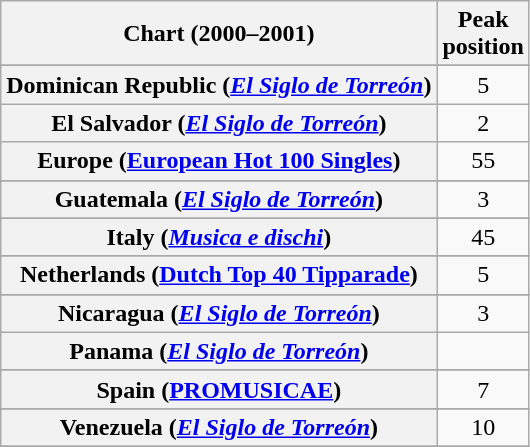<table class="wikitable plainrowheaders sortable" style="text-align:center">
<tr>
<th>Chart (2000–2001)</th>
<th>Peak<br>position</th>
</tr>
<tr>
</tr>
<tr>
</tr>
<tr>
</tr>
<tr>
</tr>
<tr>
</tr>
<tr>
<th scope="row">Dominican Republic (<em><a href='#'>El Siglo de Torreón</a></em>)</th>
<td align="center">5</td>
</tr>
<tr>
<th scope="row">El Salvador (<em><a href='#'>El Siglo de Torreón</a></em>)</th>
<td align="center">2</td>
</tr>
<tr>
<th scope="row">Europe (<a href='#'>European Hot 100 Singles</a>)</th>
<td style="text-align:center">55</td>
</tr>
<tr>
</tr>
<tr>
<th scope="row">Guatemala (<em><a href='#'>El Siglo de Torreón</a></em>)</th>
<td align="center">3</td>
</tr>
<tr>
</tr>
<tr>
<th scope="row">Italy (<em><a href='#'>Musica e dischi</a></em>)</th>
<td>45</td>
</tr>
<tr>
</tr>
<tr>
<th scope="row">Netherlands (<a href='#'>Dutch Top 40 Tipparade</a>)</th>
<td style="text-align:center">5</td>
</tr>
<tr>
</tr>
<tr>
<th scope="row">Nicaragua (<em><a href='#'>El Siglo de Torreón</a></em>)</th>
<td align="center">3</td>
</tr>
<tr>
<th scope="row">Panama (<em><a href='#'>El Siglo de Torreón</a></em>)</th>
<td></td>
</tr>
<tr>
</tr>
<tr>
<th scope="row">Spain (<a href='#'>PROMUSICAE</a>)</th>
<td style="text-align:center">7</td>
</tr>
<tr>
</tr>
<tr>
</tr>
<tr>
</tr>
<tr>
</tr>
<tr>
</tr>
<tr>
</tr>
<tr>
</tr>
<tr>
</tr>
<tr>
</tr>
<tr>
</tr>
<tr>
</tr>
<tr>
<th scope="row">Venezuela (<em><a href='#'>El Siglo de Torreón</a></em>)</th>
<td align="center">10</td>
</tr>
<tr>
</tr>
</table>
